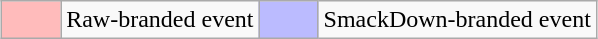<table class="wikitable" style="margin: 0 auto">
<tr>
<td style="background:#FBB; width:2em"></td>
<td Raw (WWE brand)>Raw-branded event</td>
<td style="background:#BBF; width:2em"></td>
<td SmackDown (WWE brand)>SmackDown-branded event</td>
</tr>
</table>
